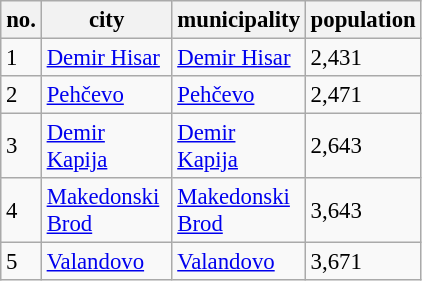<table class="wikitable sortable" style="font-size:95%;">
<tr>
<th width="20px">no.</th>
<th width="80px">city</th>
<th width="80px">municipality</th>
<th width="70px">population</th>
</tr>
<tr>
<td>1</td>
<td><a href='#'>Demir Hisar</a></td>
<td><a href='#'>Demir Hisar</a></td>
<td>2,431</td>
</tr>
<tr>
<td>2</td>
<td><a href='#'>Pehčevo</a></td>
<td><a href='#'>Pehčevo</a></td>
<td>2,471</td>
</tr>
<tr>
<td>3</td>
<td><a href='#'>Demir Kapija</a></td>
<td><a href='#'>Demir Kapija</a></td>
<td>2,643</td>
</tr>
<tr>
<td>4</td>
<td><a href='#'>Makedonski Brod</a></td>
<td><a href='#'>Makedonski Brod</a></td>
<td>3,643</td>
</tr>
<tr>
<td>5</td>
<td><a href='#'>Valandovo</a></td>
<td><a href='#'>Valandovo</a></td>
<td>3,671</td>
</tr>
</table>
